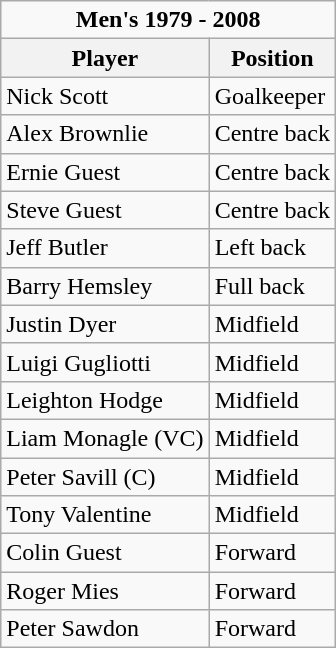<table class="wikitable">
<tr>
<td !  rowspan=1 colspan=2 align=center><strong>Men's 1979 - 2008</strong></td>
</tr>
<tr>
<th>Player</th>
<th>Position</th>
</tr>
<tr>
<td> Nick Scott</td>
<td>Goalkeeper</td>
</tr>
<tr>
<td> Alex Brownlie</td>
<td>Centre back</td>
</tr>
<tr>
<td> Ernie Guest</td>
<td>Centre back</td>
</tr>
<tr>
<td> Steve Guest</td>
<td>Centre back</td>
</tr>
<tr>
<td> Jeff Butler</td>
<td>Left back</td>
</tr>
<tr>
<td> Barry Hemsley</td>
<td>Full back</td>
</tr>
<tr>
<td> Justin Dyer</td>
<td>Midfield</td>
</tr>
<tr>
<td> Luigi Gugliotti</td>
<td>Midfield</td>
</tr>
<tr>
<td> Leighton Hodge</td>
<td>Midfield</td>
</tr>
<tr>
<td> Liam Monagle (VC)</td>
<td>Midfield</td>
</tr>
<tr>
<td> Peter Savill (C)</td>
<td>Midfield</td>
</tr>
<tr>
<td> Tony Valentine</td>
<td>Midfield</td>
</tr>
<tr>
<td> Colin Guest</td>
<td>Forward</td>
</tr>
<tr>
<td> Roger Mies</td>
<td>Forward</td>
</tr>
<tr>
<td> Peter Sawdon</td>
<td>Forward</td>
</tr>
</table>
